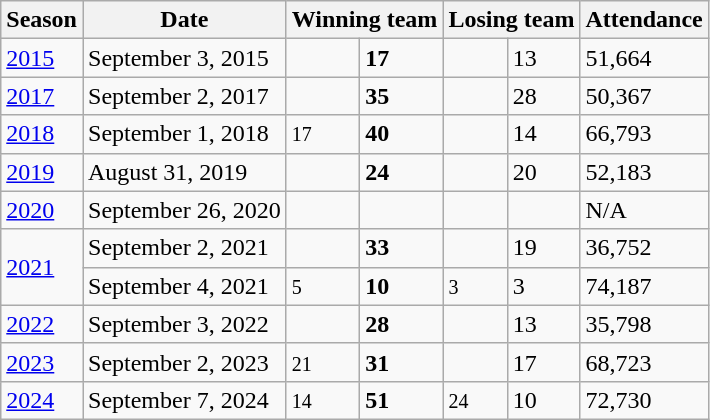<table class=wikitable>
<tr>
<th>Season</th>
<th>Date</th>
<th colspan=2>Winning team</th>
<th colspan=2>Losing team</th>
<th>Attendance</th>
</tr>
<tr>
<td><a href='#'>2015</a></td>
<td>September 3, 2015</td>
<td style=><strong><a href='#'></a></strong></td>
<td><strong>17</strong></td>
<td style=><strong><a href='#'></a></strong></td>
<td>13</td>
<td>51,664</td>
</tr>
<tr>
<td><a href='#'>2017</a></td>
<td>September 2, 2017</td>
<td style=><strong><a href='#'></a></strong></td>
<td><strong>35</strong></td>
<td style=><strong><a href='#'></a></strong></td>
<td>28</td>
<td>50,367</td>
</tr>
<tr>
<td><a href='#'>2018</a></td>
<td>September 1, 2018</td>
<td style=><small>17</small> <strong><a href='#'></a></strong></td>
<td><strong>40</strong></td>
<td style=><strong><a href='#'></a></strong></td>
<td>14</td>
<td>66,793</td>
</tr>
<tr>
<td><a href='#'>2019</a></td>
<td>August 31, 2019</td>
<td style=><strong><a href='#'></a></strong></td>
<td><strong>24</strong></td>
<td style=><strong><a href='#'></a></strong></td>
<td>20</td>
<td>52,183</td>
</tr>
<tr>
<td><a href='#'>2020</a></td>
<td>September 26, 2020</td>
<td style=><strong><a href='#'></a></strong></td>
<td></td>
<td style=><strong><a href='#'></a></strong></td>
<td></td>
<td>N/A </td>
</tr>
<tr>
<td rowspan="2"><a href='#'>2021</a></td>
<td>September 2, 2021</td>
<td style=><small></small> <strong><a href='#'></a></strong></td>
<td><strong>33</strong></td>
<td style=><small></small> <strong><a href='#'></a></strong></td>
<td>19</td>
<td>36,752</td>
</tr>
<tr>
<td>September 4, 2021</td>
<td style=><small>5</small> <strong><a href='#'></a></strong></td>
<td><strong>10</strong></td>
<td style=><small>3</small> <strong><a href='#'></a></strong></td>
<td>3</td>
<td>74,187</td>
</tr>
<tr>
<td><a href='#'>2022</a></td>
<td>September 3, 2022</td>
<td style= ><small></small> <strong><a href='#'> </a></strong></td>
<td><strong>28</strong></td>
<td Style= ><small></small> <strong><a href='#'> </a></strong></td>
<td>13</td>
<td>35,798</td>
</tr>
<tr>
<td><a href='#'>2023</a></td>
<td>September 2, 2023</td>
<td style=><small>21</small> <strong><a href='#'></a></strong></td>
<td><strong>31</strong></td>
<td style=><small></small> <strong><a href='#'></a></strong></td>
<td>17</td>
<td>68,723</td>
</tr>
<tr>
<td><a href='#'>2024</a></td>
<td>September 7, 2024</td>
<td style=><small>14</small> <strong><a href='#'></a></strong></td>
<td><strong>51</strong></td>
<td style=><small>24</small> <strong><a href='#'></a></strong></td>
<td>10</td>
<td>72,730</td>
</tr>
</table>
